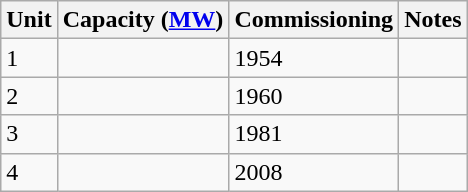<table class="sortable wikitable">
<tr>
<th>Unit</th>
<th>Capacity (<a href='#'>MW</a>)</th>
<th>Commissioning</th>
<th>Notes</th>
</tr>
<tr Retired>
<td>1</td>
<td></td>
<td>1954 </td>
<td></td>
</tr>
<tr>
<td>2</td>
<td></td>
<td>1960 </td>
<td></td>
</tr>
<tr>
<td>3</td>
<td></td>
<td>1981 </td>
<td></td>
</tr>
<tr>
<td>4</td>
<td></td>
<td>2008 </td>
<td></td>
</tr>
</table>
